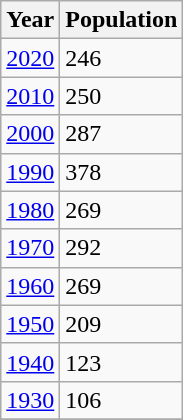<table class="wikitable">
<tr>
<th>Year</th>
<th>Population</th>
</tr>
<tr>
<td><a href='#'>2020</a></td>
<td>246</td>
</tr>
<tr>
<td><a href='#'>2010</a></td>
<td>250</td>
</tr>
<tr>
<td><a href='#'>2000</a></td>
<td>287</td>
</tr>
<tr>
<td><a href='#'>1990</a></td>
<td>378</td>
</tr>
<tr>
<td><a href='#'>1980</a></td>
<td>269</td>
</tr>
<tr>
<td><a href='#'>1970</a></td>
<td>292</td>
</tr>
<tr>
<td><a href='#'>1960</a></td>
<td>269</td>
</tr>
<tr>
<td><a href='#'>1950</a></td>
<td>209</td>
</tr>
<tr>
<td><a href='#'>1940</a></td>
<td>123</td>
</tr>
<tr>
<td><a href='#'>1930</a></td>
<td>106</td>
</tr>
<tr>
</tr>
</table>
